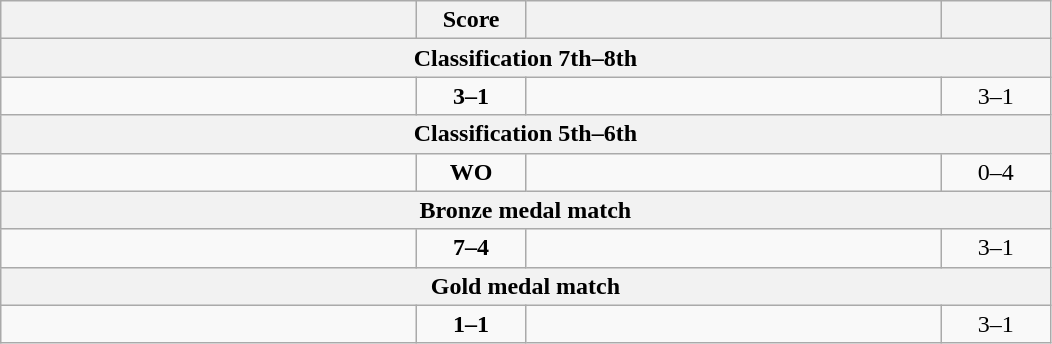<table class="wikitable" style="text-align: left; ">
<tr>
<th align="right" width="270"></th>
<th width="65">Score</th>
<th align="left" width="270"></th>
<th width="65"></th>
</tr>
<tr>
<th colspan=4>Classification 7th–8th</th>
</tr>
<tr>
<td><strong></strong></td>
<td align="center"><strong>3–1</strong></td>
<td></td>
<td align=center>3–1 <strong></strong></td>
</tr>
<tr>
<th colspan=4>Classification 5th–6th</th>
</tr>
<tr>
<td></td>
<td align="center"><strong>WO</strong></td>
<td><strong></strong></td>
<td align=center>0–4 <strong></strong></td>
</tr>
<tr>
<th colspan=4>Bronze medal match</th>
</tr>
<tr>
<td><strong></strong></td>
<td align="center"><strong>7–4</strong></td>
<td></td>
<td align=center>3–1 <strong></strong></td>
</tr>
<tr>
<th colspan=4>Gold medal match</th>
</tr>
<tr>
<td><strong></strong></td>
<td align="center"><strong>1–1</strong></td>
<td></td>
<td align=center>3–1 <strong></strong></td>
</tr>
</table>
